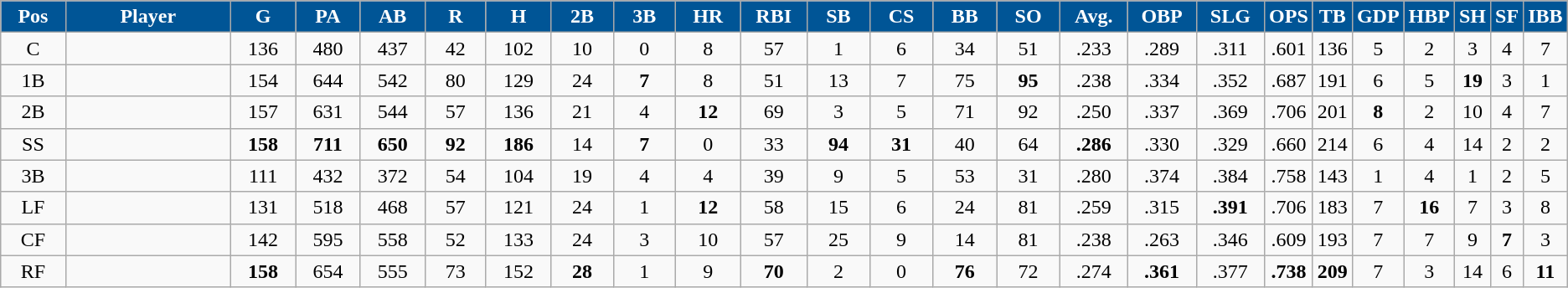<table class="wikitable sortable">
<tr>
<th style="background:#005596; color:#FFF; width:5%;">Pos</th>
<th style="background:#005596; color:#FFF; width:14%;">Player</th>
<th style="background:#005596; color:#FFF; width:5%;">G</th>
<th style="background:#005596; color:#FFF; width:5%;">PA</th>
<th style="background:#005596; color:#FFF; width:5%;">AB</th>
<th style="background:#005596; color:#FFF; width:5%;">R</th>
<th style="background:#005596; color:#FFF; width:5%;">H</th>
<th style="background:#005596; color:#FFF; width:5%;">2B</th>
<th style="background:#005596; color:#FFF; width:5%;">3B</th>
<th style="background:#005596; color:#FFF; width:5%;">HR</th>
<th style="background:#005596; color:#FFF; width:5%;">RBI</th>
<th style="background:#005596; color:#FFF; width:5%;">SB</th>
<th style="background:#005596; color:#FFF; width:5%;">CS</th>
<th style="background:#005596; color:#FFF; width:5%;">BB</th>
<th style="background:#005596; color:#FFF; width:5%;">SO</th>
<th style="background:#005596; color:#FFF; width:5%;">Avg.</th>
<th style="background:#005596; color:#FFF; width:5%;">OBP</th>
<th style="background:#005596; color:#FFF; width:5%;">SLG</th>
<th style="background:#005596; color:#FFF; width:5%;">OPS</th>
<th style="background:#005596; color:#FFF; width:5%;">TB</th>
<th style="background:#005596; color:#FFF; width:5%;">GDP</th>
<th style="background:#005596; color:#FFF; width:5%;">HBP</th>
<th style="background:#005596; color:#FFF; width:5%;">SH</th>
<th style="background:#005596; color:#FFF; width:5%;">SF</th>
<th style="background:#005596; color:#FFF; width:5%;">IBB</th>
</tr>
<tr align="center">
<td>C</td>
<td></td>
<td>136</td>
<td>480</td>
<td>437</td>
<td>42</td>
<td>102</td>
<td>10</td>
<td>0</td>
<td>8</td>
<td>57</td>
<td>1</td>
<td>6</td>
<td>34</td>
<td>51</td>
<td>.233</td>
<td>.289</td>
<td>.311</td>
<td>.601</td>
<td>136</td>
<td>5</td>
<td>2</td>
<td>3</td>
<td>4</td>
<td>7</td>
</tr>
<tr align="center">
<td>1B</td>
<td></td>
<td>154</td>
<td>644</td>
<td>542</td>
<td>80</td>
<td>129</td>
<td>24</td>
<td><strong>7</strong></td>
<td>8</td>
<td>51</td>
<td>13</td>
<td>7</td>
<td>75</td>
<td><strong>95</strong></td>
<td>.238</td>
<td>.334</td>
<td>.352</td>
<td>.687</td>
<td>191</td>
<td>6</td>
<td>5</td>
<td><strong>19</strong></td>
<td>3</td>
<td>1</td>
</tr>
<tr align="center">
<td>2B</td>
<td></td>
<td>157</td>
<td>631</td>
<td>544</td>
<td>57</td>
<td>136</td>
<td>21</td>
<td>4</td>
<td><strong>12</strong></td>
<td>69</td>
<td>3</td>
<td>5</td>
<td>71</td>
<td>92</td>
<td>.250</td>
<td>.337</td>
<td>.369</td>
<td>.706</td>
<td>201</td>
<td><strong>8</strong></td>
<td>2</td>
<td>10</td>
<td>4</td>
<td>7</td>
</tr>
<tr align="center">
<td>SS</td>
<td></td>
<td><strong>158</strong></td>
<td><strong>711</strong></td>
<td><strong>650</strong></td>
<td><strong>92</strong></td>
<td><strong>186</strong></td>
<td>14</td>
<td><strong>7</strong></td>
<td>0</td>
<td>33</td>
<td><strong>94</strong></td>
<td><strong>31</strong></td>
<td>40</td>
<td>64</td>
<td><strong>.286</strong></td>
<td>.330</td>
<td>.329</td>
<td>.660</td>
<td>214</td>
<td>6</td>
<td>4</td>
<td>14</td>
<td>2</td>
<td>2</td>
</tr>
<tr align="center">
<td>3B</td>
<td></td>
<td>111</td>
<td>432</td>
<td>372</td>
<td>54</td>
<td>104</td>
<td>19</td>
<td>4</td>
<td>4</td>
<td>39</td>
<td>9</td>
<td>5</td>
<td>53</td>
<td>31</td>
<td>.280</td>
<td>.374</td>
<td>.384</td>
<td>.758</td>
<td>143</td>
<td>1</td>
<td>4</td>
<td>1</td>
<td>2</td>
<td>5</td>
</tr>
<tr align="center">
<td>LF</td>
<td></td>
<td>131</td>
<td>518</td>
<td>468</td>
<td>57</td>
<td>121</td>
<td>24</td>
<td>1</td>
<td><strong>12</strong></td>
<td>58</td>
<td>15</td>
<td>6</td>
<td>24</td>
<td>81</td>
<td>.259</td>
<td>.315</td>
<td><strong>.391</strong></td>
<td>.706</td>
<td>183</td>
<td>7</td>
<td><strong>16</strong></td>
<td>7</td>
<td>3</td>
<td>8</td>
</tr>
<tr align="center">
<td>CF</td>
<td></td>
<td>142</td>
<td>595</td>
<td>558</td>
<td>52</td>
<td>133</td>
<td>24</td>
<td>3</td>
<td>10</td>
<td>57</td>
<td>25</td>
<td>9</td>
<td>14</td>
<td>81</td>
<td>.238</td>
<td>.263</td>
<td>.346</td>
<td>.609</td>
<td>193</td>
<td>7</td>
<td>7</td>
<td>9</td>
<td><strong>7</strong></td>
<td>3</td>
</tr>
<tr align="center">
<td>RF</td>
<td></td>
<td><strong>158</strong></td>
<td>654</td>
<td>555</td>
<td>73</td>
<td>152</td>
<td><strong>28</strong></td>
<td>1</td>
<td>9</td>
<td><strong>70</strong></td>
<td>2</td>
<td>0</td>
<td><strong>76</strong></td>
<td>72</td>
<td>.274</td>
<td><strong>.361</strong></td>
<td>.377</td>
<td><strong>.738</strong></td>
<td><strong>209</strong></td>
<td>7</td>
<td>3</td>
<td>14</td>
<td>6</td>
<td><strong>11</strong></td>
</tr>
</table>
